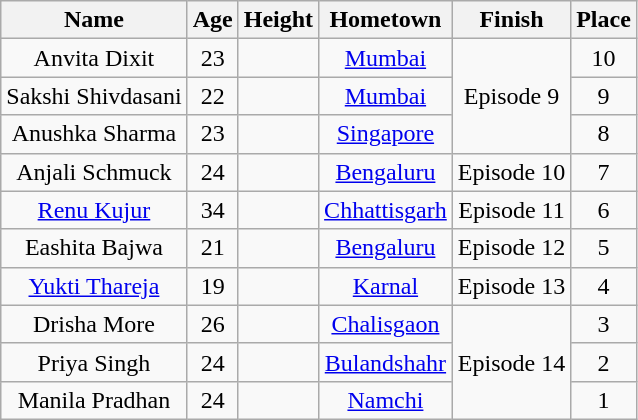<table class="wikitable sortable" style="text-align:center">
<tr>
<th scope="col">Name</th>
<th scope="col">Age</th>
<th scope="col">Height</th>
<th scope="col">Hometown</th>
<th scope="col">Finish</th>
<th scope="col">Place</th>
</tr>
<tr>
<td>Anvita Dixit</td>
<td>23</td>
<td></td>
<td><a href='#'>Mumbai</a></td>
<td rowspan="3">Episode 9</td>
<td>10</td>
</tr>
<tr>
<td>Sakshi Shivdasani</td>
<td>22</td>
<td></td>
<td><a href='#'>Mumbai</a></td>
<td>9</td>
</tr>
<tr>
<td>Anushka Sharma</td>
<td>23</td>
<td></td>
<td><a href='#'>Singapore</a></td>
<td>8</td>
</tr>
<tr>
<td>Anjali Schmuck</td>
<td>24</td>
<td></td>
<td><a href='#'>Bengaluru</a></td>
<td>Episode 10</td>
<td>7</td>
</tr>
<tr>
<td><a href='#'>Renu Kujur</a></td>
<td>34</td>
<td></td>
<td><a href='#'>Chhattisgarh</a></td>
<td>Episode 11</td>
<td>6</td>
</tr>
<tr>
<td>Eashita Bajwa</td>
<td>21</td>
<td></td>
<td><a href='#'>Bengaluru</a></td>
<td>Episode 12</td>
<td>5</td>
</tr>
<tr>
<td><a href='#'>Yukti Thareja</a></td>
<td>19</td>
<td></td>
<td><a href='#'>Karnal</a></td>
<td>Episode 13</td>
<td>4</td>
</tr>
<tr>
<td>Drisha More</td>
<td>26</td>
<td></td>
<td><a href='#'>Chalisgaon</a></td>
<td rowspan="3">Episode 14</td>
<td>3</td>
</tr>
<tr>
<td>Priya Singh</td>
<td>24</td>
<td></td>
<td><a href='#'>Bulandshahr</a></td>
<td>2</td>
</tr>
<tr>
<td>Manila Pradhan</td>
<td>24</td>
<td></td>
<td><a href='#'>Namchi</a></td>
<td>1</td>
</tr>
</table>
